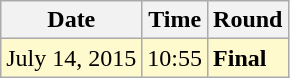<table class="wikitable">
<tr>
<th>Date</th>
<th>Time</th>
<th>Round</th>
</tr>
<tr style=background:lemonchiffon>
<td>July 14, 2015</td>
<td>10:55</td>
<td><strong>Final</strong></td>
</tr>
</table>
